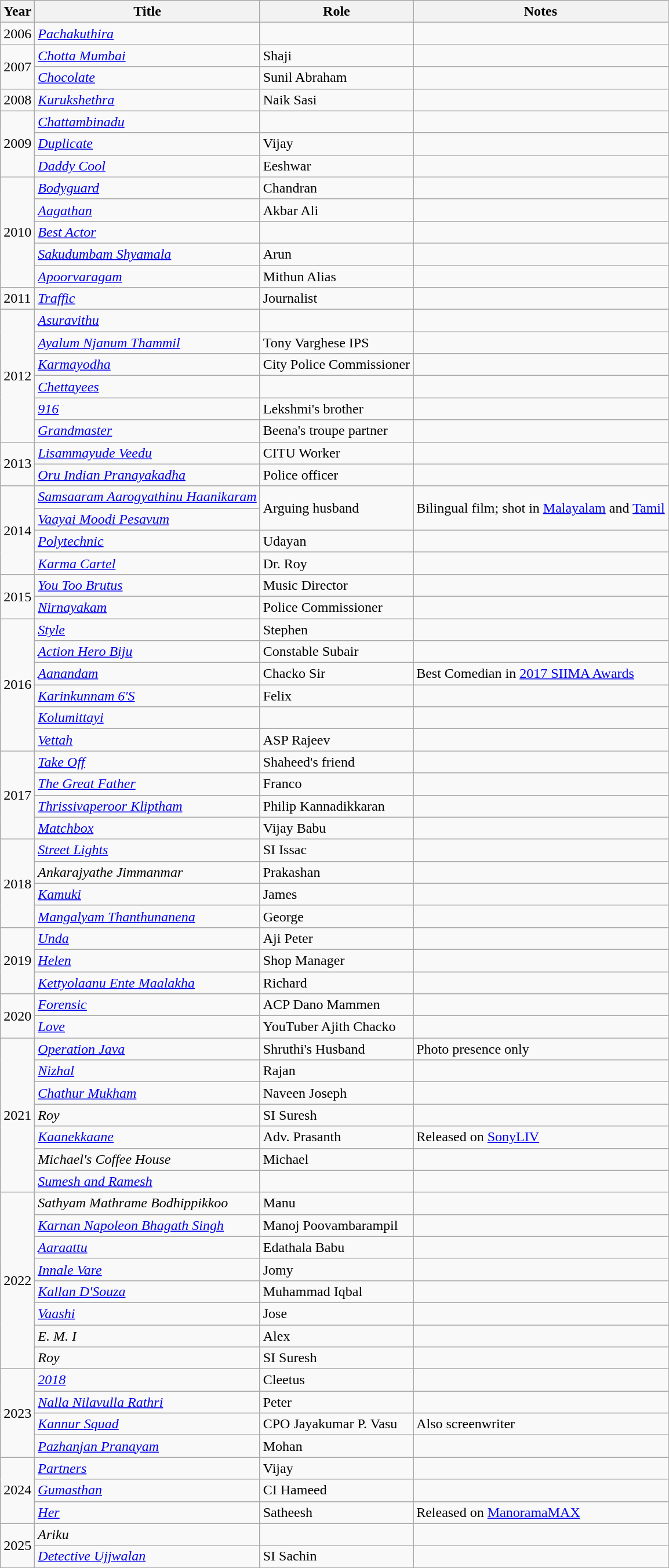<table class="wikitable sortable">
<tr>
<th>Year</th>
<th>Title</th>
<th>Role</th>
<th class="unsortable">Notes</th>
</tr>
<tr>
<td>2006</td>
<td><em><a href='#'>Pachakuthira</a></em></td>
<td></td>
<td></td>
</tr>
<tr>
<td rowspan="2">2007</td>
<td><em><a href='#'>Chotta Mumbai</a></em></td>
<td>Shaji</td>
</tr>
<tr>
<td><em><a href='#'>Chocolate</a></em></td>
<td>Sunil Abraham</td>
<td></td>
</tr>
<tr>
<td>2008</td>
<td><em><a href='#'>Kurukshethra</a></em></td>
<td>Naik Sasi</td>
<td></td>
</tr>
<tr>
<td rowspan="3">2009</td>
<td><em><a href='#'>Chattambinadu</a></em></td>
<td></td>
<td></td>
</tr>
<tr>
<td><em><a href='#'>Duplicate</a></em></td>
<td>Vijay</td>
<td></td>
</tr>
<tr>
<td><em><a href='#'>Daddy Cool</a></em></td>
<td>Eeshwar</td>
<td></td>
</tr>
<tr>
<td rowspan="5">2010</td>
<td><em><a href='#'>Bodyguard</a></em></td>
<td>Chandran</td>
<td></td>
</tr>
<tr>
<td><em><a href='#'>Aagathan</a></em></td>
<td>Akbar Ali</td>
<td></td>
</tr>
<tr>
<td><em><a href='#'>Best Actor</a></em></td>
<td></td>
<td></td>
</tr>
<tr>
<td><em><a href='#'>Sakudumbam Shyamala</a></em></td>
<td>Arun</td>
<td></td>
</tr>
<tr>
<td><em><a href='#'>Apoorvaragam</a></em></td>
<td>Mithun Alias</td>
<td></td>
</tr>
<tr>
<td>2011</td>
<td><em><a href='#'>Traffic</a></em></td>
<td>Journalist</td>
<td></td>
</tr>
<tr>
<td rowspan="6">2012</td>
<td><em><a href='#'>Asuravithu</a></em></td>
<td></td>
<td></td>
</tr>
<tr>
<td><em><a href='#'>Ayalum Njanum Thammil</a></em></td>
<td>Tony Varghese IPS</td>
<td></td>
</tr>
<tr>
<td><em><a href='#'>Karmayodha</a></em></td>
<td>City Police Commissioner</td>
<td></td>
</tr>
<tr>
<td><em><a href='#'>Chettayees</a></em></td>
<td></td>
<td></td>
</tr>
<tr>
<td><em><a href='#'>916</a></em></td>
<td>Lekshmi's brother</td>
<td></td>
</tr>
<tr>
<td><em><a href='#'>Grandmaster</a></em></td>
<td>Beena's troupe partner</td>
<td></td>
</tr>
<tr>
<td rowspan="2">2013</td>
<td><em><a href='#'>Lisammayude Veedu</a></em></td>
<td>CITU Worker</td>
<td></td>
</tr>
<tr>
<td><em><a href='#'>Oru Indian Pranayakadha</a></em></td>
<td>Police officer</td>
<td></td>
</tr>
<tr>
<td rowspan="4">2014</td>
<td><em><a href='#'>Samsaaram Aarogyathinu Haanikaram</a></em></td>
<td rowspan="2">Arguing husband</td>
<td rowspan="2">Bilingual film; shot in <a href='#'>Malayalam</a> and <a href='#'>Tamil</a></td>
</tr>
<tr>
<td><em><a href='#'>Vaayai Moodi Pesavum</a></em></td>
</tr>
<tr>
<td><em><a href='#'>Polytechnic</a></em></td>
<td>Udayan</td>
<td></td>
</tr>
<tr>
<td><em><a href='#'>Karma Cartel</a></em></td>
<td>Dr. Roy</td>
<td></td>
</tr>
<tr>
<td rowspan="2">2015</td>
<td><em><a href='#'>You Too Brutus</a></em></td>
<td>Music Director</td>
<td></td>
</tr>
<tr>
<td><em><a href='#'>Nirnayakam</a></em></td>
<td>Police Commissioner</td>
<td></td>
</tr>
<tr>
<td rowspan="6">2016</td>
<td><em><a href='#'>Style</a></em></td>
<td>Stephen</td>
<td></td>
</tr>
<tr>
<td><em><a href='#'>Action Hero Biju</a></em></td>
<td>Constable Subair</td>
<td></td>
</tr>
<tr>
<td><em><a href='#'>Aanandam</a></em></td>
<td>Chacko Sir</td>
<td> Best Comedian in <a href='#'>2017 SIIMA Awards</a></td>
</tr>
<tr>
<td><em><a href='#'>Karinkunnam 6'S</a></em></td>
<td>Felix</td>
<td></td>
</tr>
<tr>
<td><em><a href='#'>Kolumittayi</a></em></td>
<td></td>
<td></td>
</tr>
<tr>
<td><em><a href='#'>Vettah</a></em></td>
<td>ASP Rajeev</td>
<td></td>
</tr>
<tr>
<td rowspan="4">2017</td>
<td><em><a href='#'>Take Off</a></em></td>
<td>Shaheed's friend</td>
<td></td>
</tr>
<tr>
<td><em><a href='#'>The Great Father</a></em></td>
<td>Franco</td>
<td></td>
</tr>
<tr>
<td><em><a href='#'>Thrissivaperoor Kliptham</a></em></td>
<td>Philip Kannadikkaran</td>
<td></td>
</tr>
<tr>
<td><em><a href='#'>Matchbox</a></em></td>
<td>Vijay Babu</td>
<td></td>
</tr>
<tr>
<td rowspan="4">2018</td>
<td><em><a href='#'>Street Lights</a></em></td>
<td>SI Issac</td>
<td></td>
</tr>
<tr>
<td><em>Ankarajyathe Jimmanmar</em></td>
<td>Prakashan</td>
<td></td>
</tr>
<tr>
<td><em><a href='#'>Kamuki</a></em></td>
<td>James</td>
<td></td>
</tr>
<tr>
<td><em><a href='#'>Mangalyam Thanthunanena</a></em></td>
<td>George</td>
<td></td>
</tr>
<tr>
<td rowspan="3">2019</td>
<td><em><a href='#'>Unda</a></em></td>
<td>Aji Peter</td>
<td></td>
</tr>
<tr>
<td><em><a href='#'>Helen</a></em></td>
<td>Shop Manager</td>
<td></td>
</tr>
<tr>
<td><a href='#'><em>Kettyolaanu Ente Maalakha</em></a></td>
<td>Richard</td>
<td></td>
</tr>
<tr>
<td rowspan="2">2020</td>
<td><em><a href='#'>Forensic</a></em></td>
<td>ACP Dano Mammen</td>
<td></td>
</tr>
<tr>
<td><em><a href='#'>Love</a></em></td>
<td>YouTuber Ajith Chacko</td>
<td></td>
</tr>
<tr>
<td rowspan="7">2021</td>
<td><em><a href='#'>Operation Java</a></em></td>
<td>Shruthi's Husband</td>
<td>Photo presence only</td>
</tr>
<tr>
<td><em><a href='#'>Nizhal</a></em></td>
<td>Rajan</td>
<td></td>
</tr>
<tr>
<td><em><a href='#'>Chathur Mukham</a></em></td>
<td>Naveen Joseph</td>
<td></td>
</tr>
<tr>
<td><em>Roy</em></td>
<td>SI Suresh</td>
<td></td>
</tr>
<tr>
<td><em><a href='#'>Kaanekkaane</a></em></td>
<td>Adv. Prasanth</td>
<td>Released on <a href='#'>SonyLIV</a></td>
</tr>
<tr>
<td><em>Michael's Coffee House</em></td>
<td>Michael</td>
<td></td>
</tr>
<tr>
<td><em><a href='#'>Sumesh and Ramesh</a></em></td>
<td></td>
<td></td>
</tr>
<tr>
<td rowspan="8">2022</td>
<td><em>Sathyam Mathrame Bodhippikkoo</em></td>
<td>Manu</td>
<td></td>
</tr>
<tr>
<td><em><a href='#'>Karnan Napoleon Bhagath Singh</a></em></td>
<td>Manoj Poovambarampil</td>
<td></td>
</tr>
<tr>
<td><a href='#'><em>Aaraattu</em></a></td>
<td>Edathala Babu</td>
<td></td>
</tr>
<tr>
<td><em><a href='#'>Innale Vare</a></em></td>
<td>Jomy</td>
<td></td>
</tr>
<tr>
<td><em><a href='#'>Kallan D'Souza</a></em></td>
<td>Muhammad Iqbal</td>
<td></td>
</tr>
<tr>
<td><em><a href='#'>Vaashi</a></em></td>
<td>Jose</td>
<td></td>
</tr>
<tr>
<td><em>E. M. I</em></td>
<td>Alex</td>
<td></td>
</tr>
<tr>
<td><em>Roy</em></td>
<td>SI Suresh</td>
<td></td>
</tr>
<tr>
<td rowspan="4">2023</td>
<td><em><a href='#'>2018</a></em></td>
<td>Cleetus</td>
<td></td>
</tr>
<tr>
<td><em><a href='#'>Nalla Nilavulla Rathri</a></em></td>
<td>Peter</td>
<td></td>
</tr>
<tr>
<td><em><a href='#'>Kannur Squad</a></em></td>
<td>CPO Jayakumar P. Vasu</td>
<td>Also screenwriter</td>
</tr>
<tr>
<td><em><a href='#'>Pazhanjan Pranayam</a></em></td>
<td>Mohan</td>
<td></td>
</tr>
<tr>
<td rowspan=3>2024</td>
<td><em><a href='#'>Partners</a></em></td>
<td>Vijay</td>
<td></td>
</tr>
<tr>
<td><em><a href='#'>Gumasthan</a></em></td>
<td>CI Hameed</td>
<td></td>
</tr>
<tr>
<td><em><a href='#'>Her</a></em></td>
<td>Satheesh</td>
<td>Released on <a href='#'>ManoramaMAX</a></td>
</tr>
<tr>
<td rowspan=2>2025</td>
<td><em>Ariku</em></td>
<td></td>
<td></td>
</tr>
<tr>
<td><em><a href='#'>Detective Ujjwalan</a></em></td>
<td>SI Sachin</td>
<td></td>
</tr>
<tr>
</tr>
</table>
